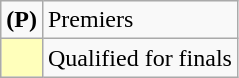<table class=wikitable>
<tr>
<td><strong>(P)</strong></td>
<td>Premiers</td>
</tr>
<tr>
<td bgcolor=FFFFBB></td>
<td>Qualified for finals</td>
</tr>
</table>
